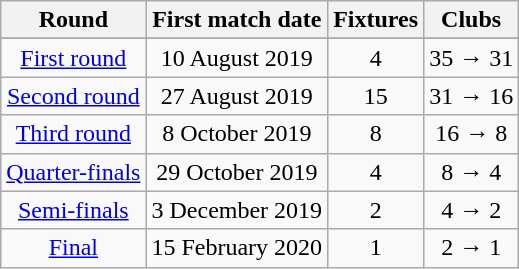<table class="wikitable" style="text-align: center">
<tr>
<th>Round</th>
<th>First match date</th>
<th>Fixtures</th>
<th>Clubs</th>
</tr>
<tr>
</tr>
<tr>
<td><a href='#'>First round</a></td>
<td>10 August 2019</td>
<td>4</td>
<td>35 → 31</td>
</tr>
<tr>
<td><a href='#'>Second round</a></td>
<td>27 August 2019</td>
<td>15</td>
<td>31 → 16</td>
</tr>
<tr>
<td><a href='#'>Third round</a></td>
<td>8 October 2019</td>
<td>8</td>
<td>16 → 8</td>
</tr>
<tr>
<td><a href='#'>Quarter-finals</a></td>
<td>29 October 2019</td>
<td>4</td>
<td>8 → 4</td>
</tr>
<tr>
<td><a href='#'>Semi-finals</a></td>
<td>3 December 2019</td>
<td>2</td>
<td>4 → 2</td>
</tr>
<tr>
<td><a href='#'>Final</a></td>
<td>15 February 2020</td>
<td>1</td>
<td>2 → 1</td>
</tr>
</table>
